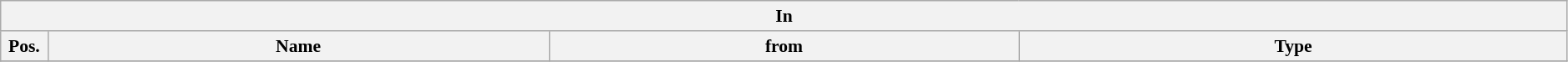<table class="wikitable" style="font-size:90%;width:99%;">
<tr>
<th colspan="4">In</th>
</tr>
<tr>
<th width=3%>Pos.</th>
<th width=32%>Name</th>
<th width=30%>from</th>
<th width=35%>Type</th>
</tr>
<tr>
</tr>
</table>
